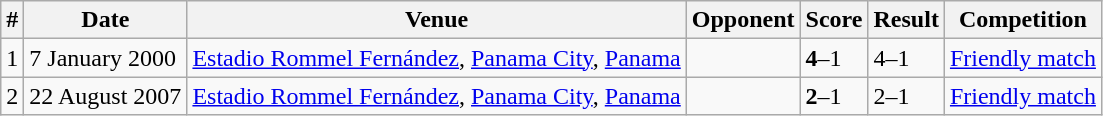<table class="wikitable">
<tr>
<th>#</th>
<th>Date</th>
<th>Venue</th>
<th>Opponent</th>
<th>Score</th>
<th>Result</th>
<th>Competition</th>
</tr>
<tr>
<td>1</td>
<td>7 January 2000</td>
<td><a href='#'>Estadio Rommel Fernández</a>, <a href='#'>Panama City</a>, <a href='#'>Panama</a></td>
<td></td>
<td><strong>4</strong>–1</td>
<td>4–1</td>
<td><a href='#'>Friendly match</a></td>
</tr>
<tr>
<td>2</td>
<td>22 August 2007</td>
<td><a href='#'>Estadio Rommel Fernández</a>, <a href='#'>Panama City</a>, <a href='#'>Panama</a></td>
<td></td>
<td><strong>2</strong>–1</td>
<td>2–1</td>
<td><a href='#'>Friendly match</a></td>
</tr>
</table>
